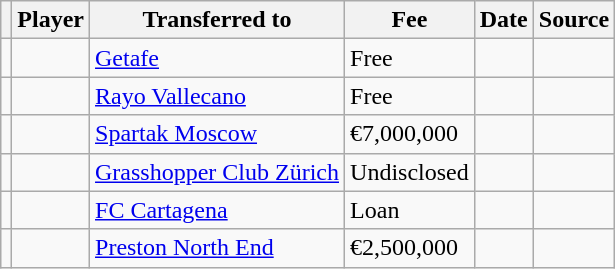<table class="wikitable plainrowheaders sortable">
<tr>
<th></th>
<th scope="col">Player</th>
<th>Transferred to</th>
<th style="width: 65px;">Fee</th>
<th scope="col">Date</th>
<th scope="col">Source</th>
</tr>
<tr>
<td align="center"></td>
<td></td>
<td> <a href='#'>Getafe</a></td>
<td>Free</td>
<td></td>
<td></td>
</tr>
<tr>
<td align="center"></td>
<td></td>
<td> <a href='#'>Rayo Vallecano</a></td>
<td>Free</td>
<td></td>
<td></td>
</tr>
<tr>
<td align="center"></td>
<td></td>
<td> <a href='#'>Spartak Moscow</a></td>
<td>€7,000,000</td>
<td></td>
<td></td>
</tr>
<tr>
<td align="center"></td>
<td></td>
<td> <a href='#'>Grasshopper Club Zürich</a></td>
<td>Undisclosed</td>
<td></td>
<td></td>
</tr>
<tr>
<td align="center"></td>
<td></td>
<td> <a href='#'>FC Cartagena</a></td>
<td>Loan</td>
<td></td>
<td></td>
</tr>
<tr>
<td align="center"></td>
<td></td>
<td> <a href='#'>Preston North End</a></td>
<td>€2,500,000</td>
<td></td>
<td></td>
</tr>
</table>
